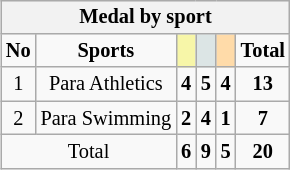<table class="wikitable" style="font-size:85%; float:right;text-align:center">
<tr>
<th colspan="6"><strong>Medal by sport</strong></th>
</tr>
<tr>
<td><strong>No</strong></td>
<td><strong>Sports</strong></td>
<td bgcolor="F7F6A8"></td>
<td bgcolor="DCE5E5"></td>
<td bgcolor="FFDBA9"></td>
<td><strong>Total</strong></td>
</tr>
<tr>
<td>1</td>
<td>Para Athletics</td>
<td><strong>4</strong></td>
<td><strong>5</strong></td>
<td><strong>4</strong></td>
<td><strong>13</strong></td>
</tr>
<tr>
<td>2</td>
<td>Para Swimming</td>
<td><strong>2</strong></td>
<td><strong>4</strong></td>
<td><strong>1</strong></td>
<td><strong>7</strong></td>
</tr>
<tr>
<td colspan="2">Total</td>
<td><strong>6</strong></td>
<td><strong>9</strong></td>
<td><strong>5</strong></td>
<td><strong>20</strong></td>
</tr>
</table>
